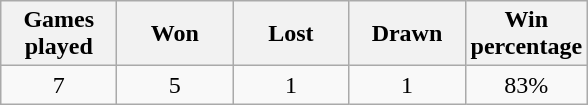<table class="wikitable" style="text-align:center">
<tr>
<th width="70">Games played</th>
<th width="70">Won</th>
<th width="70">Lost</th>
<th width="70">Drawn</th>
<th width="70">Win percentage</th>
</tr>
<tr>
<td>7</td>
<td>5</td>
<td>1</td>
<td>1</td>
<td>83%</td>
</tr>
</table>
